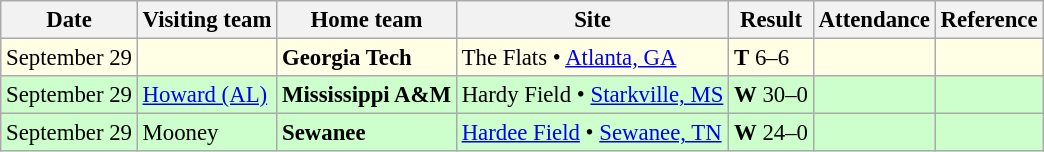<table class="wikitable" style="font-size:95%;">
<tr>
<th>Date</th>
<th>Visiting team</th>
<th>Home team</th>
<th>Site</th>
<th>Result</th>
<th>Attendance</th>
<th class="unsortable">Reference</th>
</tr>
<tr bgcolor=ffffe6>
<td>September 29</td>
<td></td>
<td><strong>Georgia Tech</strong></td>
<td>The Flats • <a href='#'>Atlanta, GA</a></td>
<td><strong>T</strong> 6–6</td>
<td></td>
<td></td>
</tr>
<tr bgcolor=ccffcc>
<td>September 29</td>
<td><a href='#'>Howard (AL)</a></td>
<td><strong>Mississippi A&M</strong></td>
<td>Hardy Field • <a href='#'>Starkville, MS</a></td>
<td><strong>W</strong> 30–0</td>
<td></td>
<td></td>
</tr>
<tr bgcolor=ccffcc>
<td>September 29</td>
<td>Mooney</td>
<td><strong>Sewanee</strong></td>
<td><a href='#'>Hardee Field</a> • <a href='#'>Sewanee, TN</a></td>
<td><strong>W</strong> 24–0</td>
<td></td>
<td></td>
</tr>
</table>
